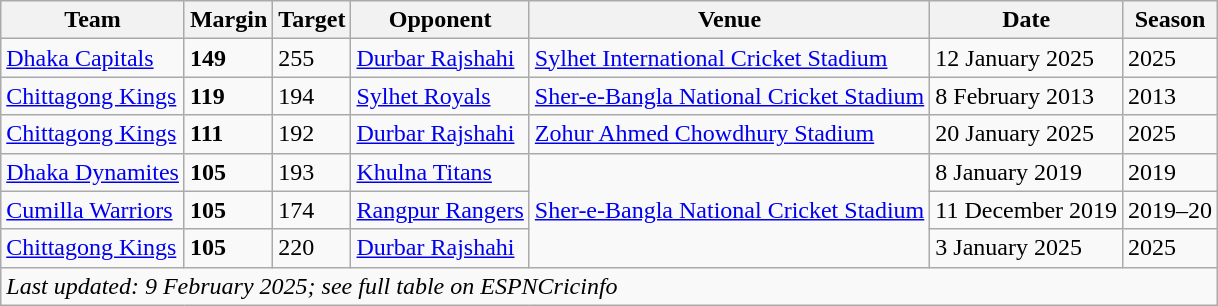<table class="wikitable">
<tr>
<th>Team</th>
<th>Margin</th>
<th>Target</th>
<th>Opponent</th>
<th>Venue</th>
<th>Date</th>
<th>Season</th>
</tr>
<tr>
<td><a href='#'>Dhaka Capitals</a></td>
<td><strong>149</strong></td>
<td>255</td>
<td><a href='#'>Durbar Rajshahi</a></td>
<td rowspan=1><a href='#'>Sylhet International Cricket Stadium</a></td>
<td>12 January 2025</td>
<td>2025</td>
</tr>
<tr>
<td><a href='#'>Chittagong Kings</a></td>
<td><strong>119</strong></td>
<td>194</td>
<td><a href='#'>Sylhet Royals</a></td>
<td><a href='#'>Sher-e-Bangla National Cricket Stadium</a></td>
<td>8 February 2013</td>
<td>2013</td>
</tr>
<tr>
<td><a href='#'>Chittagong Kings</a></td>
<td><strong>111</strong></td>
<td>192</td>
<td><a href='#'>Durbar Rajshahi</a></td>
<td><a href='#'>Zohur Ahmed Chowdhury Stadium</a></td>
<td>20 January 2025</td>
<td>2025</td>
</tr>
<tr>
<td><a href='#'>Dhaka Dynamites</a></td>
<td><strong>105</strong></td>
<td>193</td>
<td><a href='#'>Khulna Titans</a></td>
<td rowspan="3"><a href='#'>Sher-e-Bangla National Cricket Stadium</a></td>
<td>8 January 2019</td>
<td>2019</td>
</tr>
<tr>
<td><a href='#'>Cumilla Warriors</a></td>
<td><strong>105</strong></td>
<td>174</td>
<td><a href='#'>Rangpur Rangers</a></td>
<td>11 December 2019</td>
<td>2019–20</td>
</tr>
<tr>
<td><a href='#'>Chittagong Kings</a></td>
<td><strong>105</strong></td>
<td>220</td>
<td><a href='#'>Durbar Rajshahi</a></td>
<td>3 January 2025</td>
<td>2025</td>
</tr>
<tr>
<td colspan="12"><em>Last updated: 9 February 2025; see full table on ESPNCricinfo</em></td>
</tr>
</table>
